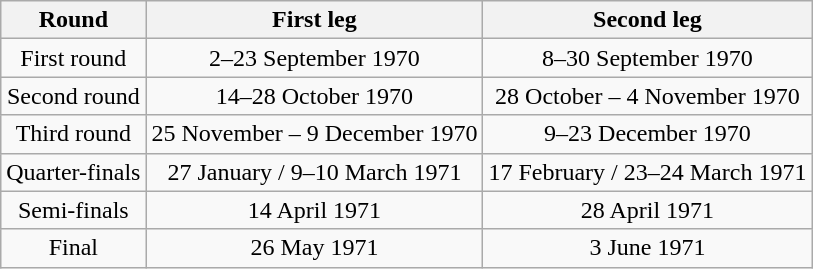<table class="wikitable" style="text-align:center">
<tr>
<th>Round</th>
<th>First leg</th>
<th>Second leg</th>
</tr>
<tr>
<td>First round</td>
<td>2–23 September 1970</td>
<td>8–30 September 1970</td>
</tr>
<tr>
<td>Second round</td>
<td>14–28 October 1970</td>
<td>28 October – 4 November 1970</td>
</tr>
<tr>
<td>Third round</td>
<td>25 November – 9 December 1970</td>
<td>9–23 December 1970</td>
</tr>
<tr>
<td>Quarter-finals</td>
<td>27 January / 9–10 March 1971</td>
<td>17 February / 23–24 March 1971</td>
</tr>
<tr>
<td>Semi-finals</td>
<td>14 April 1971</td>
<td>28 April 1971</td>
</tr>
<tr>
<td>Final</td>
<td>26 May 1971</td>
<td>3 June 1971</td>
</tr>
</table>
